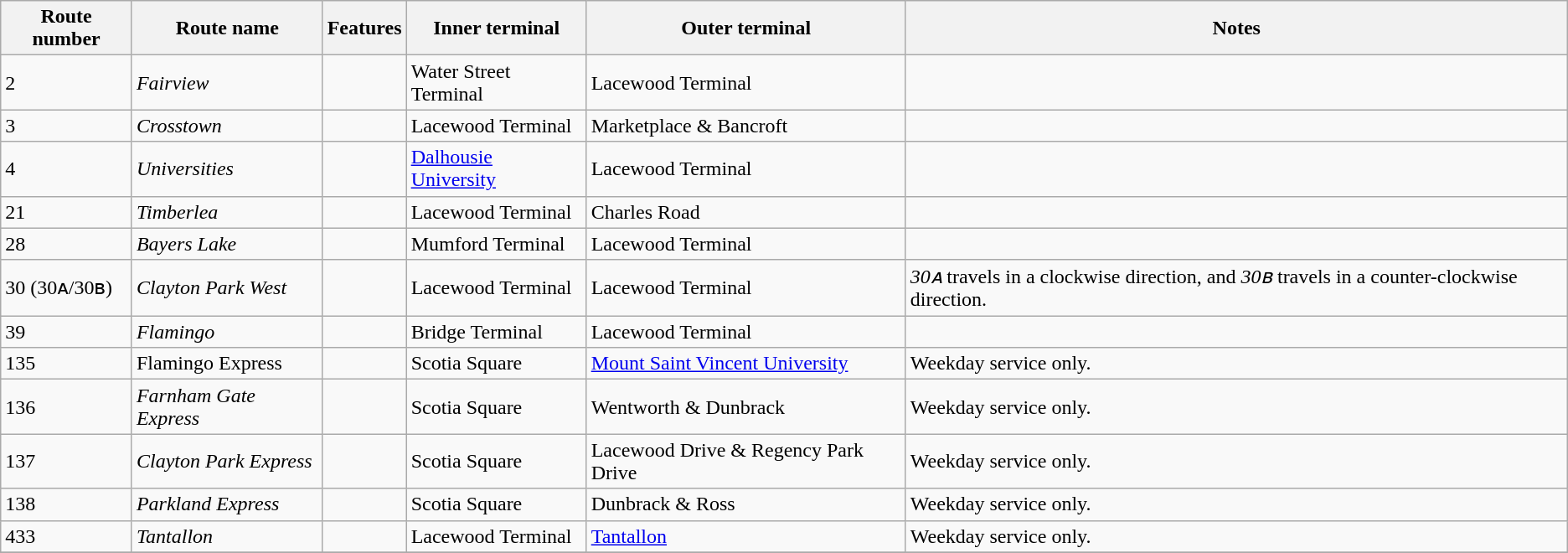<table class="wikitable sortable">
<tr>
<th>Route number</th>
<th>Route name</th>
<th>Features</th>
<th>Inner terminal</th>
<th>Outer terminal</th>
<th>Notes</th>
</tr>
<tr>
<td>2</td>
<td><em>Fairview</em></td>
<td> </td>
<td>Water Street Terminal</td>
<td>Lacewood Terminal</td>
<td></td>
</tr>
<tr>
<td>3</td>
<td><em>Crosstown</em></td>
<td> </td>
<td>Lacewood Terminal</td>
<td>Marketplace & Bancroft</td>
<td></td>
</tr>
<tr>
<td>4</td>
<td><em>Universities</em></td>
<td> </td>
<td><a href='#'>Dalhousie University</a></td>
<td>Lacewood Terminal</td>
<td></td>
</tr>
<tr>
<td>21</td>
<td><em>Timberlea</em></td>
<td> </td>
<td>Lacewood Terminal</td>
<td>Charles Road</td>
<td></td>
</tr>
<tr>
<td>28</td>
<td><em>Bayers Lake</em></td>
<td> </td>
<td>Mumford Terminal</td>
<td>Lacewood Terminal</td>
<td></td>
</tr>
<tr>
<td>30 (30ᴀ/30ʙ)</td>
<td><em>Clayton Park West</em></td>
<td> </td>
<td>Lacewood Terminal</td>
<td>Lacewood Terminal</td>
<td><em>30ᴀ</em> travels in a clockwise direction, and <em>30ʙ</em> travels in a counter-clockwise direction.</td>
</tr>
<tr>
<td>39</td>
<td><em>Flamingo</em></td>
<td> </td>
<td>Bridge Terminal</td>
<td>Lacewood Terminal</td>
<td></td>
</tr>
<tr>
<td>135</td>
<td>Flamingo Express</td>
<td>  </td>
<td>Scotia Square</td>
<td><a href='#'>Mount Saint Vincent University</a></td>
<td>Weekday service only.</td>
</tr>
<tr>
<td>136</td>
<td><em>Farnham Gate Express</em></td>
<td>  </td>
<td>Scotia Square</td>
<td>Wentworth & Dunbrack</td>
<td>Weekday service only.</td>
</tr>
<tr>
<td>137</td>
<td><em>Clayton Park Express</em></td>
<td>  </td>
<td>Scotia Square</td>
<td>Lacewood Drive & Regency Park Drive</td>
<td>Weekday service only.</td>
</tr>
<tr>
<td>138</td>
<td><em>Parkland Express</em></td>
<td>  </td>
<td>Scotia Square</td>
<td>Dunbrack & Ross</td>
<td>Weekday service only.</td>
</tr>
<tr>
<td>433</td>
<td><em>Tantallon</em></td>
<td> </td>
<td>Lacewood Terminal</td>
<td><a href='#'>Tantallon</a></td>
<td>Weekday service only.</td>
</tr>
<tr>
</tr>
</table>
